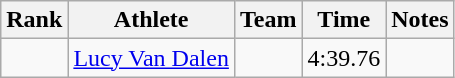<table class="wikitable sortable">
<tr>
<th>Rank</th>
<th>Athlete</th>
<th>Team</th>
<th>Time</th>
<th>Notes</th>
</tr>
<tr>
<td align=center></td>
<td><a href='#'>Lucy Van Dalen</a></td>
<td></td>
<td>4:39.76</td>
<td></td>
</tr>
</table>
